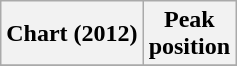<table class="wikitable sortable plainrowheaders" style="text-align:center">
<tr>
<th scope="col">Chart (2012)</th>
<th scope="col">Peak<br> position</th>
</tr>
<tr>
</tr>
</table>
